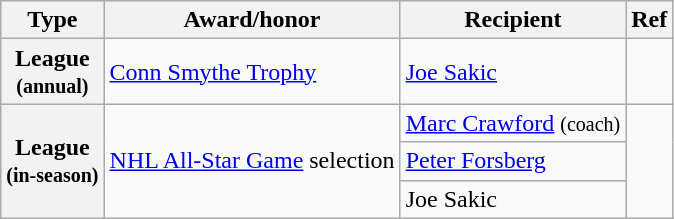<table class="wikitable">
<tr>
<th scope="col">Type</th>
<th scope="col">Award/honor</th>
<th scope="col">Recipient</th>
<th scope="col">Ref</th>
</tr>
<tr>
<th scope="row">League<br><small>(annual)</small></th>
<td><a href='#'>Conn Smythe Trophy</a></td>
<td><a href='#'>Joe Sakic</a></td>
<td></td>
</tr>
<tr>
<th scope="row" rowspan=3>League<br><small>(in-season)</small></th>
<td rowspan=3><a href='#'>NHL All-Star Game</a> selection</td>
<td><a href='#'>Marc Crawford</a> <small>(coach)</small></td>
<td rowspan=4></td>
</tr>
<tr>
<td><a href='#'>Peter Forsberg</a></td>
</tr>
<tr>
<td>Joe Sakic</td>
</tr>
</table>
